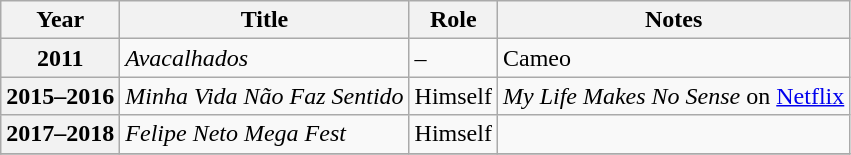<table class="wikitable sortable plainrowheaders">
<tr>
<th scope="col">Year</th>
<th scope="col">Title</th>
<th scope="col">Role</th>
<th scope="col" class="unsortable">Notes</th>
</tr>
<tr>
<th scope="row">2011</th>
<td><em>Avacalhados</em></td>
<td>–</td>
<td>Cameo</td>
</tr>
<tr>
<th scope="row">2015–2016</th>
<td><em>Minha Vida Não Faz Sentido</em></td>
<td>Himself</td>
<td><em>My Life Makes No Sense</em> on <a href='#'>Netflix</a></td>
</tr>
<tr>
<th scope="row">2017–2018</th>
<td><em>Felipe Neto Mega Fest</em></td>
<td>Himself</td>
<td></td>
</tr>
<tr>
</tr>
</table>
